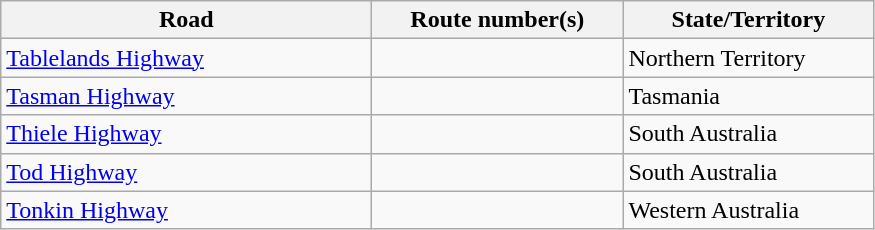<table class=wikitable>
<tr>
<th style="width:15em;">Road</th>
<th style="width:10em;">Route number(s)</th>
<th style="width:10em;">State/Territory</th>
</tr>
<tr>
<td><a href='#'>Tablelands Highway</a></td>
<td></td>
<td>Northern Territory</td>
</tr>
<tr>
<td><a href='#'>Tasman Highway</a></td>
<td></td>
<td>Tasmania</td>
</tr>
<tr>
<td><a href='#'>Thiele Highway</a></td>
<td></td>
<td>South Australia</td>
</tr>
<tr>
<td><a href='#'>Tod Highway</a></td>
<td></td>
<td>South Australia</td>
</tr>
<tr>
<td><a href='#'>Tonkin Highway</a></td>
<td></td>
<td>Western Australia</td>
</tr>
</table>
